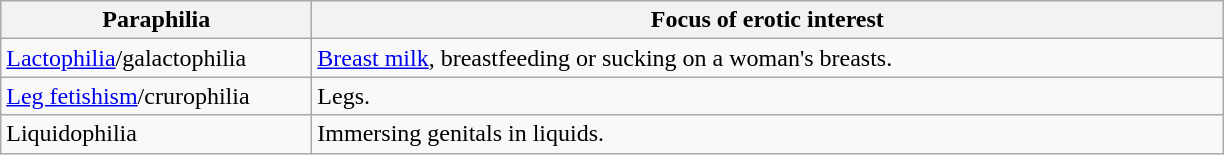<table class="wikitable sortable" border="1">
<tr>
<th width="200px">Paraphilia</th>
<th width="600px">Focus of erotic interest</th>
</tr>
<tr>
<td><a href='#'>Lactophilia</a>/galactophilia</td>
<td><a href='#'>Breast milk</a>, breastfeeding or sucking on a woman's breasts.</td>
</tr>
<tr>
<td><a href='#'>Leg fetishism</a>/crurophilia</td>
<td>Legs.</td>
</tr>
<tr>
<td>Liquidophilia</td>
<td>Immersing genitals in liquids.</td>
</tr>
</table>
